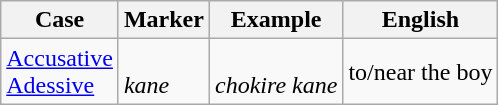<table class="wikitable">
<tr>
<th>Case</th>
<th>Marker</th>
<th>Example</th>
<th>English</th>
</tr>
<tr>
<td><a href='#'>Accusative</a><br><a href='#'>Adessive</a></td>
<td><br><em>kane</em></td>
<td><br><em>chokire kane</em></td>
<td>to/near the boy</td>
</tr>
</table>
